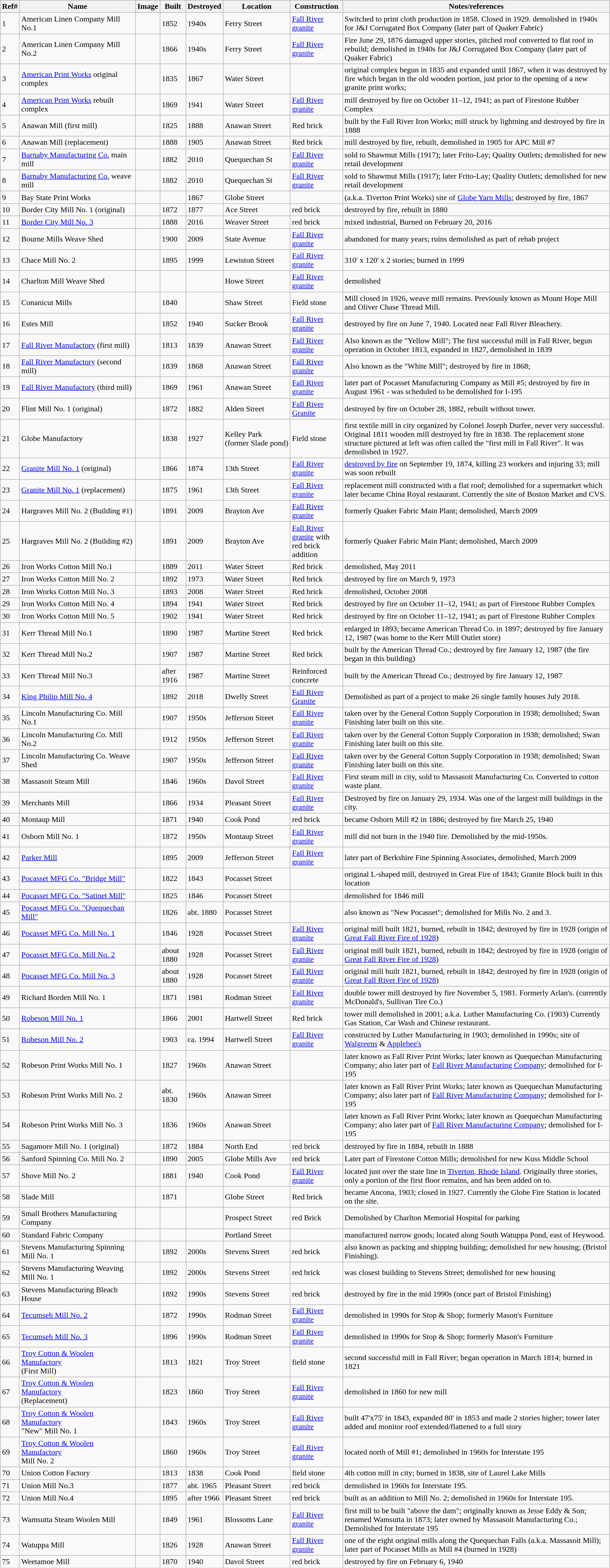<table class="wikitable sortable">
<tr>
<th>Ref#</th>
<th scope="col" width="230">Name</th>
<th>Image</th>
<th>Built</th>
<th>Destroyed</th>
<th scope="col" width="130">Location</th>
<th scope="col" width="100">Construction</th>
<th class="unsortable">Notes/references</th>
</tr>
<tr>
<td>1</td>
<td>American Linen Company Mill No.1</td>
<td></td>
<td>1852</td>
<td>1940s</td>
<td>Ferry Street</td>
<td><a href='#'>Fall River granite</a></td>
<td>Switched to print cloth production in 1858. Closed in 1929. demolished in 1940s for J&J Corrugated Box Company (later part of Quaker Fabric)</td>
</tr>
<tr>
<td>2</td>
<td>American Linen Company Mill No.2</td>
<td></td>
<td>1866</td>
<td>1940s</td>
<td>Ferry Street</td>
<td><a href='#'>Fall River granite</a></td>
<td>Fire June 29, 1876 damaged upper stories, pitched roof converted to flat roof in rebuild; demolished in 1940s for J&J Corrugated Box Company (later part of Quaker Fabric)</td>
</tr>
<tr>
<td>3</td>
<td><a href='#'>American Print Works</a> original complex</td>
<td></td>
<td>1835</td>
<td>1867</td>
<td>Water Street</td>
<td></td>
<td>original complex begun in 1835 and expanded until 1867, when it was destroyed by fire which began in the old wooden portion, just prior to the opening of a new granite print works;</td>
</tr>
<tr>
<td>4</td>
<td><a href='#'>American Print Works</a> rebuilt complex</td>
<td></td>
<td>1869</td>
<td>1941</td>
<td>Water Street</td>
<td><a href='#'>Fall River granite</a></td>
<td>mill destroyed by fire on October 11–12, 1941; as part of Firestone Rubber Complex</td>
</tr>
<tr>
<td>5</td>
<td>Anawan Mill (first mill)</td>
<td></td>
<td>1825</td>
<td>1888</td>
<td>Anawan Street</td>
<td>Red brick</td>
<td>built by the Fall River Iron Works; mill struck by lightning and destroyed by fire in 1888</td>
</tr>
<tr>
<td>6</td>
<td>Anawan Mill (replacement)</td>
<td></td>
<td>1888</td>
<td>1905</td>
<td>Anawan Street</td>
<td>Red brick</td>
<td>mill destroyed by fire, rebuilt, demolished in 1905 for APC Mill #7</td>
</tr>
<tr>
<td>7</td>
<td><a href='#'>Barnaby Manufacturing Co.</a> main mill</td>
<td></td>
<td>1882</td>
<td>2010</td>
<td>Quequechan St</td>
<td><a href='#'>Fall River granite</a></td>
<td>sold to Shawmut Mills (1917); later Frito-Lay; Quality Outlets; demolished for new retail development</td>
</tr>
<tr>
<td>8</td>
<td><a href='#'>Barnaby Manufacturing Co.</a> weave mill</td>
<td></td>
<td>1882</td>
<td>2010</td>
<td>Quequechan St</td>
<td><a href='#'>Fall River granite</a></td>
<td>sold to Shawmut Mills (1917); later Frito-Lay; Quality Outlets; demolished for new retail development</td>
</tr>
<tr>
<td>9</td>
<td>Bay State Print Works</td>
<td></td>
<td></td>
<td>1867</td>
<td>Globe Street</td>
<td></td>
<td>(a.k.a. Tiverton Print Works) site of <a href='#'>Globe Yarn Mills</a>; destroyed by fire, 1867</td>
</tr>
<tr>
<td>10</td>
<td>Border City Mill No. 1 (original)</td>
<td></td>
<td>1872</td>
<td>1877</td>
<td>Ace Street</td>
<td>red brick</td>
<td>destroyed by fire, rebuilt in 1880</td>
</tr>
<tr>
<td>11</td>
<td><a href='#'>Border City Mill No. 3</a></td>
<td></td>
<td>1888</td>
<td>2016</td>
<td>Weaver Street</td>
<td>red brick</td>
<td>mixed industrial, Burned on February 20, 2016</td>
</tr>
<tr>
<td>12</td>
<td>Bourne Mills Weave Shed</td>
<td></td>
<td>1900</td>
<td>2009</td>
<td>State Avenue</td>
<td><a href='#'>Fall River granite</a></td>
<td>abandoned for many years; ruins demolished as part of rehab project</td>
</tr>
<tr>
<td>13</td>
<td>Chace Mill No. 2</td>
<td></td>
<td>1895</td>
<td>1999</td>
<td>Lewiston Street</td>
<td><a href='#'>Fall River granite</a></td>
<td>310' x 120' x 2 stories; burned in 1999</td>
</tr>
<tr>
<td>14</td>
<td>Charlton Mill Weave Shed</td>
<td></td>
<td></td>
<td></td>
<td>Howe Street</td>
<td><a href='#'>Fall River granite</a></td>
<td>demolished</td>
</tr>
<tr>
<td>15</td>
<td>Conanicut Mills</td>
<td></td>
<td>1840</td>
<td></td>
<td>Shaw Street</td>
<td>Field stone</td>
<td>Mill closed in 1926, weave mill remains.  Previously known as Mount Hope Mill and Oliver Chase Thread Mill.</td>
</tr>
<tr>
<td>16</td>
<td>Estes Mill</td>
<td></td>
<td>1852</td>
<td>1940</td>
<td>Sucker Brook</td>
<td><a href='#'>Fall River granite</a></td>
<td>destroyed by fire on June 7, 1940.  Located near Fall River Bleachery.</td>
</tr>
<tr>
<td>17</td>
<td><a href='#'>Fall River Manufactory</a> (first mill)</td>
<td></td>
<td>1813</td>
<td>1839</td>
<td>Anawan Street</td>
<td><a href='#'>Fall River granite</a></td>
<td>Also known as the "Yellow Mill"; The first successful mill in Fall River, begun operation in October 1813, expanded in 1827, demolished in 1839</td>
</tr>
<tr>
<td>18</td>
<td><a href='#'>Fall River Manufactory</a> (second mill)</td>
<td></td>
<td>1839</td>
<td>1868</td>
<td>Anawan Street</td>
<td><a href='#'>Fall River granite</a></td>
<td>Also known as the "White Mill"; destroyed by fire in 1868;</td>
</tr>
<tr>
<td>19</td>
<td><a href='#'>Fall River Manufactory</a> (third mill)</td>
<td></td>
<td>1869</td>
<td>1961</td>
<td>Anawan Street</td>
<td><a href='#'>Fall River granite</a></td>
<td>later part of Pocasset Manufacturing Company as Mill #5; destroyed by fire in August 1961 - was scheduled to be demolished for I-195</td>
</tr>
<tr>
<td>20</td>
<td>Flint Mill No. 1 (original)</td>
<td></td>
<td>1872</td>
<td>1882</td>
<td>Alden Street</td>
<td><a href='#'>Fall River Granite</a></td>
<td>destroyed by fire on October 28, 1882, rebuilt without tower.</td>
</tr>
<tr>
<td>21</td>
<td>Globe Manufactory</td>
<td></td>
<td>1838</td>
<td>1927</td>
<td>Kelley Park <br>(former Slade pond)</td>
<td>Field stone</td>
<td>first textile mill in city organized by Colonel Joseph Durfee, never very successful. Original 1811 wooden mill destroyed by fire in 1838. The replacement stone structure pictured at left was often called the "first mill in Fall River". It was demolished in 1927.</td>
</tr>
<tr>
<td>22</td>
<td><a href='#'>Granite Mill No. 1</a> (original)</td>
<td></td>
<td>1866</td>
<td>1874</td>
<td>13th Street</td>
<td><a href='#'>Fall River granite</a></td>
<td><a href='#'>destroyed by fire</a> on September 19, 1874, killing 23 workers and injuring 33; mill was soon rebuilt</td>
</tr>
<tr>
<td>23</td>
<td><a href='#'>Granite Mill No. 1</a> (replacement)</td>
<td></td>
<td>1875</td>
<td>1961</td>
<td>13th Street</td>
<td><a href='#'>Fall River granite</a></td>
<td>replacement mill constructed with a flat roof; demolished for a supermarket which later became China Royal restaurant. Currently the site of Boston Market and CVS.</td>
</tr>
<tr>
<td>24</td>
<td>Hargraves Mill No. 2 (Building #1)</td>
<td></td>
<td>1891</td>
<td>2009</td>
<td>Brayton Ave</td>
<td><a href='#'>Fall River granite</a></td>
<td>formerly Quaker Fabric Main Plant; demolished, March 2009</td>
</tr>
<tr>
<td>25</td>
<td>Hargraves Mill No. 2 (Building #2)</td>
<td></td>
<td>1891</td>
<td>2009</td>
<td>Brayton Ave</td>
<td><a href='#'>Fall River granite</a> with red brick addition</td>
<td>formerly Quaker Fabric Main Plant; demolished, March 2009</td>
</tr>
<tr>
<td>26</td>
<td>Iron Works Cotton Mill No.1</td>
<td></td>
<td>1889</td>
<td>2011</td>
<td>Water Street</td>
<td>Red brick</td>
<td>demolished, May 2011</td>
</tr>
<tr>
<td>27</td>
<td>Iron Works Cotton Mill No. 2</td>
<td></td>
<td>1892</td>
<td>1973</td>
<td>Water Street</td>
<td>Red brick</td>
<td>destroyed by fire on March 9, 1973</td>
</tr>
<tr>
<td>28</td>
<td>Iron Works Cotton Mill No. 3</td>
<td></td>
<td>1893</td>
<td>2008</td>
<td>Water Street</td>
<td>Red brick</td>
<td>demolished, October 2008</td>
</tr>
<tr>
<td>29</td>
<td>Iron Works Cotton Mill No. 4</td>
<td></td>
<td>1894</td>
<td>1941</td>
<td>Water Street</td>
<td>Red brick</td>
<td>destroyed by fire on October 11–12, 1941; as part of Firestone Rubber Complex</td>
</tr>
<tr>
<td>30</td>
<td>Iron Works Cotton Mill No. 5</td>
<td></td>
<td>1902</td>
<td>1941</td>
<td>Water Street</td>
<td>Red brick</td>
<td>destroyed by fire on October 11–12, 1941; as part of Firestone Rubber Complex</td>
</tr>
<tr>
<td>31</td>
<td>Kerr Thread Mill No.1</td>
<td></td>
<td>1890</td>
<td>1987</td>
<td>Martine Street</td>
<td>Red brick</td>
<td>enlarged in 1893; became American Thread Co. in 1897; destroyed by fire January 12, 1987 (was home to the Kerr Mill Outlet store)</td>
</tr>
<tr>
<td>32</td>
<td>Kerr Thread Mill No.2</td>
<td></td>
<td>1907</td>
<td>1987</td>
<td>Martine Street</td>
<td>Red brick</td>
<td>built by the American Thread Co.; destroyed by fire January 12, 1987 (the fire began in this building)</td>
</tr>
<tr>
<td>33</td>
<td>Kerr Thread Mill No.3</td>
<td></td>
<td>after 1916</td>
<td>1987</td>
<td>Martine Street</td>
<td>Reinforced concrete</td>
<td>built by the American Thread Co.; destroyed by fire January 12, 1987</td>
</tr>
<tr>
<td>34</td>
<td><a href='#'>King Philip Mill No. 4</a></td>
<td></td>
<td>1892</td>
<td>2018</td>
<td>Dwelly Street</td>
<td><a href='#'>Fall River Granite</a></td>
<td>Demolished as part of a project to make 26 single family houses July 2018.</td>
</tr>
<tr>
<td>35</td>
<td>Lincoln Manufacturing Co. Mill No.1</td>
<td></td>
<td>1907</td>
<td>1950s</td>
<td>Jefferson Street</td>
<td><a href='#'>Fall River granite</a></td>
<td>taken over by the General Cotton Supply Corporation in 1938; demolished; Swan Finishing later built on this site.</td>
</tr>
<tr>
<td>36</td>
<td>Lincoln Manufacturing Co. Mill No.2</td>
<td></td>
<td>1912</td>
<td>1950s</td>
<td>Jefferson Street</td>
<td><a href='#'>Fall River granite</a></td>
<td>taken over by the General Cotton Supply Corporation in 1938; demolished; Swan Finishing later built on this site.</td>
</tr>
<tr>
<td>37</td>
<td>Lincoln Manufacturing Co. Weave Shed</td>
<td></td>
<td>1907</td>
<td>1950s</td>
<td>Jefferson Street</td>
<td><a href='#'>Fall River granite</a></td>
<td>taken over by the General Cotton Supply Corporation in 1938; demolished; Swan Finishing later built on this site.</td>
</tr>
<tr>
<td>38</td>
<td>Massasoit Steam Mill</td>
<td></td>
<td>1846</td>
<td>1960s</td>
<td>Davol Street</td>
<td><a href='#'>Fall River granite</a></td>
<td>First steam mill in city, sold to Massasoit Manufacturing Co. Converted to cotton waste plant.</td>
</tr>
<tr>
<td>39</td>
<td>Merchants Mill</td>
<td></td>
<td>1866</td>
<td>1934</td>
<td>Pleasant Street</td>
<td><a href='#'>Fall River granite</a></td>
<td>Destroyed by fire on January 29, 1934.  Was one of the largest mill buildings in the city.</td>
</tr>
<tr>
<td>40</td>
<td>Montaup Mill</td>
<td></td>
<td>1871</td>
<td>1940</td>
<td>Cook Pond</td>
<td>red brick</td>
<td>became Osborn Mill #2 in 1886; destroyed by fire March 25, 1940</td>
</tr>
<tr>
<td>41</td>
<td>Osborn Mill No. 1</td>
<td></td>
<td>1872</td>
<td>1950s</td>
<td>Montaup Street</td>
<td><a href='#'>Fall River granite</a></td>
<td>mill did not burn in the 1940 fire.  Demolished by the mid-1950s.</td>
</tr>
<tr>
<td>42</td>
<td><a href='#'>Parker Mill</a></td>
<td></td>
<td>1895</td>
<td>2009</td>
<td>Jefferson Street</td>
<td><a href='#'>Fall River granite</a></td>
<td>later part of Berkshire Fine Spinning Associates, demolished, March 2009</td>
</tr>
<tr>
<td>43</td>
<td><a href='#'>Pocasset MFG Co. "Bridge Mill"</a></td>
<td></td>
<td>1822</td>
<td>1843</td>
<td>Pocasset Street</td>
<td></td>
<td>original L-shaped mill, destroyed in Great Fire of 1843; Granite Block built in this location</td>
</tr>
<tr>
<td>44</td>
<td><a href='#'>Pocasset MFG Co. "Satinet Mill"</a></td>
<td></td>
<td>1825</td>
<td>1846</td>
<td>Pocasset Street</td>
<td></td>
<td>demolished for 1846 mill</td>
</tr>
<tr>
<td>45</td>
<td><a href='#'>Pocasset MFG Co. "Quequechan Mill"</a></td>
<td></td>
<td>1826</td>
<td>abt. 1880</td>
<td>Pocasset Street</td>
<td></td>
<td>also known as "New Pocasset"; demolished for Mills No. 2 and 3.</td>
</tr>
<tr>
<td>46</td>
<td><a href='#'>Pocasset MFG Co. Mill No. 1</a></td>
<td></td>
<td>1846</td>
<td>1928</td>
<td>Pocasset Street</td>
<td><a href='#'>Fall River granite</a></td>
<td>original mill built 1821, burned, rebuilt in 1842; destroyed by fire in 1928 (origin of <a href='#'>Great Fall River Fire of 1928</a>)</td>
</tr>
<tr>
<td>47</td>
<td><a href='#'>Pocasset MFG Co. Mill No. 2</a></td>
<td></td>
<td>about 1880</td>
<td>1928</td>
<td>Pocasset Street</td>
<td><a href='#'>Fall River granite</a></td>
<td>original mill built 1821, burned, rebuilt in 1842; destroyed by fire in 1928 (origin of <a href='#'>Great Fall River Fire of 1928</a>)</td>
</tr>
<tr>
<td>48</td>
<td><a href='#'>Pocasset MFG Co. Mill No. 3</a></td>
<td></td>
<td>about 1880</td>
<td>1928</td>
<td>Pocasset Street</td>
<td><a href='#'>Fall River granite</a></td>
<td>original mill built 1821, burned, rebuilt in 1842; destroyed by fire in 1928 (origin of <a href='#'>Great Fall River Fire of 1928</a>)</td>
</tr>
<tr>
<td>49</td>
<td>Richard Borden Mill No. 1</td>
<td></td>
<td>1871</td>
<td>1981</td>
<td>Rodman Street</td>
<td><a href='#'>Fall River granite</a></td>
<td>double tower mill destroyed by fire November 5, 1981.  Formerly Arlan's. (currently McDonald's, Sullivan Tire Co.)</td>
</tr>
<tr>
<td>50</td>
<td><a href='#'>Robeson Mill No. 1</a></td>
<td></td>
<td>1866</td>
<td>2001</td>
<td>Hartwell Street</td>
<td>Red brick</td>
<td>tower mill demolished in 2001; a.k.a. Luther Manufacturing Co. (1903) Currently Gas Station, Car Wash and Chinese restaurant.</td>
</tr>
<tr>
<td>51</td>
<td><a href='#'>Robeson Mill No. 2</a></td>
<td></td>
<td>1903</td>
<td>ca. 1994</td>
<td>Hartwell Street</td>
<td><a href='#'>Fall River granite</a></td>
<td>constructed by Luther Manufacturing in 1903; demolished in 1990s; site of <a href='#'>Walgreens</a> & <a href='#'>Applebee's</a></td>
</tr>
<tr>
<td>52</td>
<td>Robeson Print Works Mill No. 1</td>
<td></td>
<td>1827</td>
<td>1960s</td>
<td>Anawan Street</td>
<td></td>
<td>later known as Fall River Print Works; later known as Quequechan Manufacturing Company; also later part of <a href='#'>Fall River Manufacturing Company</a>; demolished for I-195</td>
</tr>
<tr>
<td>53</td>
<td>Robeson Print Works Mill No. 2</td>
<td></td>
<td>abt. 1830</td>
<td>1960s</td>
<td>Anawan Street</td>
<td></td>
<td>later known as Fall River Print Works; later known as Quequechan Manufacturing Company; also later part of <a href='#'>Fall River Manufacturing Company</a>; demolished for I-195</td>
</tr>
<tr>
<td>54</td>
<td>Robeson Print Works Mill No. 3</td>
<td></td>
<td>1836</td>
<td>1960s</td>
<td>Anawan Street</td>
<td></td>
<td>later known as Fall River Print Works; later known as Quequechan Manufacturing Company; also later part of <a href='#'>Fall River Manufacturing Company</a>; demolished for I-195</td>
</tr>
<tr>
<td>55</td>
<td>Sagamore Mill No. 1 (original)</td>
<td></td>
<td>1872</td>
<td>1884</td>
<td>North End</td>
<td>red brick</td>
<td>destroyed by fire in 1884, rebuilt in 1888</td>
</tr>
<tr>
<td>56</td>
<td>Sanford Spinning Co. Mill No. 2</td>
<td></td>
<td>1890</td>
<td>2005</td>
<td>Globe Mills Ave</td>
<td>red brick</td>
<td>Later part of Firestone Cotton Mills; demolished for new Kuss Middle School</td>
</tr>
<tr>
<td>57</td>
<td>Shove Mill No. 2</td>
<td></td>
<td>1881</td>
<td>1940</td>
<td>Cook Pond</td>
<td><a href='#'>Fall River granite</a></td>
<td>located just over the state line in <a href='#'>Tiverton, Rhode Island</a>. Originally three stories, only a portion of the first floor remains, and has been added on to.</td>
</tr>
<tr>
<td>58</td>
<td>Slade Mill</td>
<td></td>
<td>1871</td>
<td></td>
<td>Globe Street</td>
<td>Red brick</td>
<td>became Ancona, 1903; closed in 1927.  Currently the Globe Fire Station is located on the site.</td>
</tr>
<tr>
<td>59</td>
<td>Small Brothers Manufacturing Company</td>
<td></td>
<td></td>
<td></td>
<td>Prospect Street</td>
<td>red Brick</td>
<td>Demolished by Charlton Memorial Hospital for parking</td>
</tr>
<tr>
<td>60</td>
<td>Standard Fabric Company</td>
<td></td>
<td></td>
<td></td>
<td>Portland Street</td>
<td></td>
<td>manufactured narrow goods; located along South Watuppa Pond, east of Heywood.</td>
</tr>
<tr>
<td>61</td>
<td>Stevens Manufacturing Spinning Mill No. 1</td>
<td></td>
<td>1892</td>
<td>2000s</td>
<td>Stevens Street</td>
<td>red brick</td>
<td>also known as packing and shipping building; demolished for new housing; (Bristol Finishing).</td>
</tr>
<tr>
<td>62</td>
<td>Stevens Manufacturing Weaving Mill No. 1</td>
<td></td>
<td>1892</td>
<td>2000s</td>
<td>Stevens Street</td>
<td>red brick</td>
<td>was closest building to Stevens Street; demolished for new housing</td>
</tr>
<tr>
<td>63</td>
<td>Stevens Manufacturing Bleach House</td>
<td></td>
<td>1892</td>
<td>1990s</td>
<td>Stevens Street</td>
<td>red brick</td>
<td>destroyed by fire in the mid 1990s (once part of Bristol Finishing)</td>
</tr>
<tr>
<td>64</td>
<td><a href='#'>Tecumseh Mill No. 2</a></td>
<td></td>
<td>1872</td>
<td>1990s</td>
<td>Rodman Street</td>
<td><a href='#'>Fall River granite</a></td>
<td>demolished in 1990s for Stop & Shop; formerly Mason's Furniture</td>
</tr>
<tr>
<td>65</td>
<td><a href='#'>Tecumseh Mill No. 3</a></td>
<td></td>
<td>1896</td>
<td>1990s</td>
<td>Rodman Street</td>
<td><a href='#'>Fall River granite</a></td>
<td>demolished in 1990s for Stop & Shop; formerly Mason's Furniture</td>
</tr>
<tr>
<td>66</td>
<td><a href='#'>Troy Cotton & Woolen Manufactory</a> <br>(First Mill)</td>
<td></td>
<td>1813</td>
<td>1821</td>
<td>Troy Street</td>
<td>field stone</td>
<td>second successful mill in Fall River; began operation in March 1814; burned in 1821</td>
</tr>
<tr>
<td>67</td>
<td><a href='#'>Troy Cotton & Woolen Manufactory</a> <br> (Replacement)</td>
<td></td>
<td>1823</td>
<td>1860</td>
<td>Troy Street</td>
<td><a href='#'>Fall River granite</a></td>
<td>demolished in 1860 for new mill</td>
</tr>
<tr>
<td>68</td>
<td><a href='#'>Troy Cotton & Woolen Manufactory</a> <br> "New" Mill No. 1</td>
<td></td>
<td>1843</td>
<td>1960s</td>
<td>Troy Street</td>
<td><a href='#'>Fall River granite</a></td>
<td>built 47'x75' in 1843, expanded 80' in 1853 and made 2 stories higher; tower later added and monitor roof extended/flattened to a full story</td>
</tr>
<tr>
<td>69</td>
<td><a href='#'>Troy Cotton & Woolen Manufactory</a> <br> Mill No. 2</td>
<td></td>
<td>1860</td>
<td>1960s</td>
<td>Troy Street</td>
<td><a href='#'>Fall River granite</a></td>
<td>located north of Mill #1; demolished in 1960s for Interstate 195</td>
</tr>
<tr>
<td>70</td>
<td>Union Cotton Factory</td>
<td></td>
<td>1813</td>
<td>1838</td>
<td>Cook Pond</td>
<td>field stone</td>
<td>4th cotton mill in city; burned in 1838, site of Laurel Lake Mills</td>
</tr>
<tr>
<td>71</td>
<td>Union Mill No.3</td>
<td></td>
<td>1877</td>
<td>abt. 1965</td>
<td>Pleasant Street</td>
<td>red brick</td>
<td>demolished in 1960s for Interstate 195.</td>
</tr>
<tr>
<td>72</td>
<td>Union Mill No.4</td>
<td></td>
<td>1895</td>
<td>after 1966</td>
<td>Pleasant Street</td>
<td>red brick</td>
<td>built as an addition to Mill No. 2; demolished in 1960s for Interstate 195.</td>
</tr>
<tr>
<td>73</td>
<td>Wamsutta Steam Woolen Mill</td>
<td></td>
<td>1849</td>
<td>1961</td>
<td>Blossoms Lane</td>
<td><a href='#'>Fall River granite</a></td>
<td>first mill to be built "above the dam"; originally known as Jesse Eddy & Son; renamed Wamsutta in 1873; later owned by Massasoit Manufacturing Co.;  Demolished for Interstate 195</td>
</tr>
<tr>
<td>74</td>
<td>Watuppa Mill</td>
<td></td>
<td>1826</td>
<td>1928</td>
<td>Anawan Street</td>
<td><a href='#'>Fall River granite</a></td>
<td>one of the eight original mills along the Quequechan Falls (a.k.a. Massasoit Mill); later part of Pocasset Mills as Mill #4 (burned in 1928)</td>
</tr>
<tr>
<td>75</td>
<td>Weetamoe Mill</td>
<td></td>
<td>1870</td>
<td>1940</td>
<td>Davol Street</td>
<td>red brick</td>
<td>destroyed by fire on February 6, 1940</td>
</tr>
</table>
